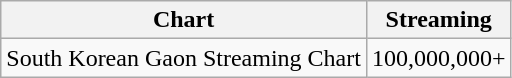<table class="wikitable sortable plainrowheaders" style="text-align:center;">
<tr>
<th>Chart</th>
<th>Streaming</th>
</tr>
<tr>
<td>South Korean Gaon Streaming Chart</td>
<td>100,000,000+</td>
</tr>
</table>
